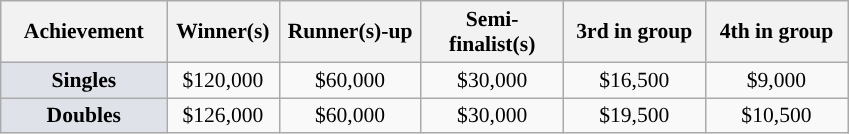<table class=wikitable style="font-size:90%;text-align:center">
<tr>
<th style="width:104px;">Achievement</th>
<th style="width:68px;">Winner(s)</th>
<th style="width:88px;">Runner(s)-up</th>
<th style="width:88px;">Semi-finalist(s)</th>
<th style="width:88px;">3rd in group</th>
<th style="width:88px;">4th in group</th>
</tr>
<tr>
<td style="background:#dfe2e9;"><strong>Singles</strong></td>
<td>$120,000</td>
<td>$60,000</td>
<td>$30,000</td>
<td>$16,500</td>
<td>$9,000</td>
</tr>
<tr>
<td style="background:#dfe2e9;"><strong>Doubles</strong></td>
<td>$126,000</td>
<td>$60,000</td>
<td>$30,000</td>
<td>$19,500</td>
<td>$10,500</td>
</tr>
</table>
